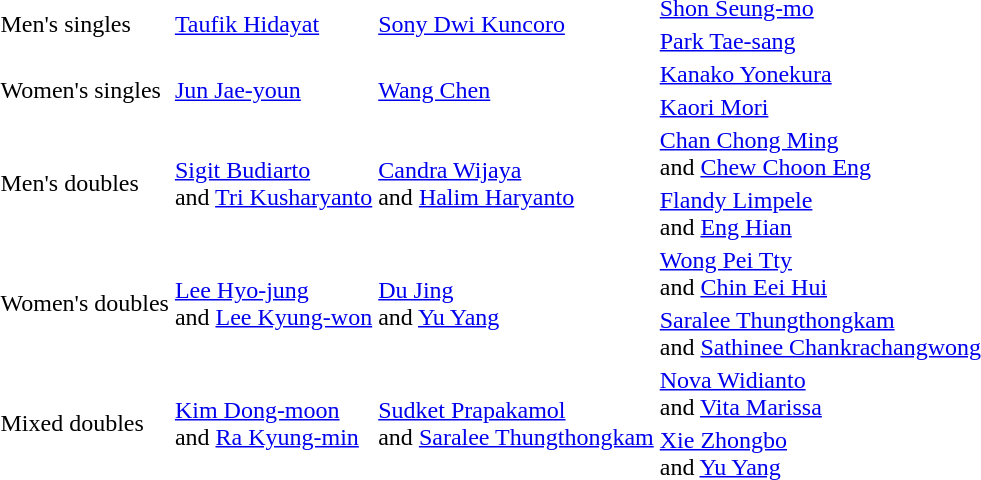<table>
<tr>
<td rowspan=2>Men's singles</td>
<td rowspan=2> <a href='#'>Taufik Hidayat</a></td>
<td rowspan=2> <a href='#'>Sony Dwi Kuncoro</a></td>
<td> <a href='#'>Shon Seung-mo</a></td>
</tr>
<tr>
<td> <a href='#'>Park Tae-sang</a></td>
</tr>
<tr>
<td rowspan=2>Women's singles</td>
<td rowspan=2> <a href='#'>Jun Jae-youn</a></td>
<td rowspan=2> <a href='#'>Wang Chen</a></td>
<td> <a href='#'>Kanako Yonekura</a></td>
</tr>
<tr>
<td> <a href='#'>Kaori Mori</a></td>
</tr>
<tr>
<td rowspan=2>Men's doubles</td>
<td rowspan=2> <a href='#'>Sigit Budiarto</a><br>and <a href='#'>Tri Kusharyanto</a></td>
<td rowspan=2> <a href='#'>Candra Wijaya</a><br>and <a href='#'>Halim Haryanto</a></td>
<td> <a href='#'>Chan Chong Ming</a><br>and <a href='#'>Chew Choon Eng</a></td>
</tr>
<tr>
<td> <a href='#'>Flandy Limpele</a><br>and <a href='#'>Eng Hian</a></td>
</tr>
<tr>
<td rowspan=2>Women's doubles</td>
<td rowspan=2> <a href='#'>Lee Hyo-jung</a><br>and <a href='#'>Lee Kyung-won</a></td>
<td rowspan=2> <a href='#'>Du Jing</a><br>and <a href='#'>Yu Yang</a></td>
<td> <a href='#'>Wong Pei Tty</a><br>and <a href='#'>Chin Eei Hui</a></td>
</tr>
<tr>
<td> <a href='#'>Saralee Thungthongkam</a><br>and <a href='#'>Sathinee Chankrachangwong</a></td>
</tr>
<tr>
<td rowspan=2>Mixed doubles</td>
<td rowspan=2> <a href='#'>Kim Dong-moon</a><br>and <a href='#'>Ra Kyung-min</a></td>
<td rowspan=2> <a href='#'>Sudket Prapakamol</a><br>and <a href='#'>Saralee Thungthongkam</a></td>
<td> <a href='#'>Nova Widianto</a><br>and <a href='#'>Vita Marissa</a></td>
</tr>
<tr>
<td> <a href='#'>Xie Zhongbo</a><br>and <a href='#'>Yu Yang</a></td>
</tr>
</table>
